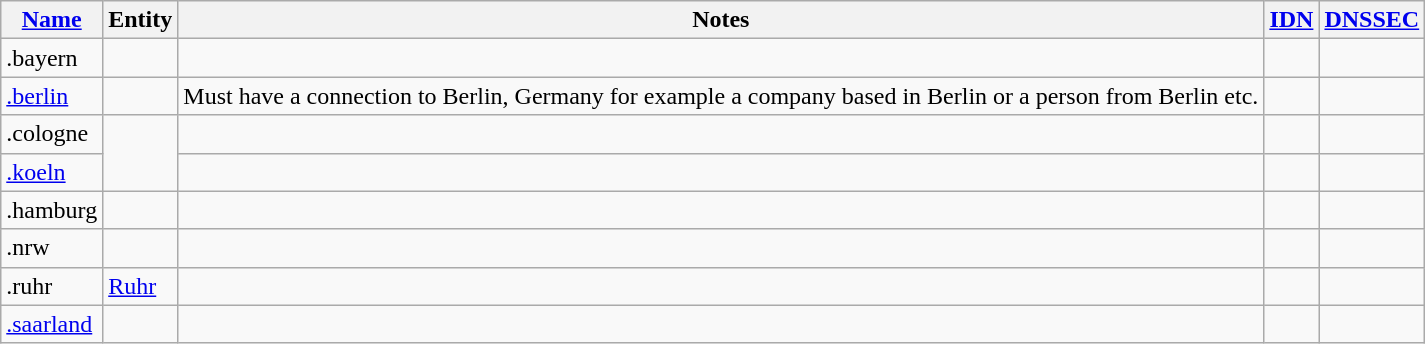<table class="wikitable sortable mw-collapsible">
<tr>
<th><a href='#'>Name</a></th>
<th>Entity</th>
<th>Notes</th>
<th><a href='#'>IDN</a></th>
<th><a href='#'>DNSSEC</a></th>
</tr>
<tr valign="top">
<td>.bayern</td>
<td></td>
<td></td>
<td></td>
<td></td>
</tr>
<tr valign="top">
<td><a href='#'>.berlin</a></td>
<td></td>
<td>Must have a connection to Berlin, Germany for example a company based in Berlin or a person from Berlin etc.</td>
<td></td>
<td></td>
</tr>
<tr>
<td>.cologne</td>
<td rowspan="2"></td>
<td></td>
<td></td>
<td></td>
</tr>
<tr>
<td><a href='#'>.koeln</a></td>
<td></td>
<td></td>
<td></td>
</tr>
<tr>
<td>.hamburg</td>
<td></td>
<td></td>
<td></td>
<td></td>
</tr>
<tr>
<td>.nrw</td>
<td></td>
<td></td>
<td></td>
<td></td>
</tr>
<tr>
<td>.ruhr</td>
<td><a href='#'>Ruhr</a></td>
<td></td>
<td></td>
<td></td>
</tr>
<tr>
<td><a href='#'>.saarland</a></td>
<td></td>
<td></td>
<td></td>
<td></td>
</tr>
</table>
